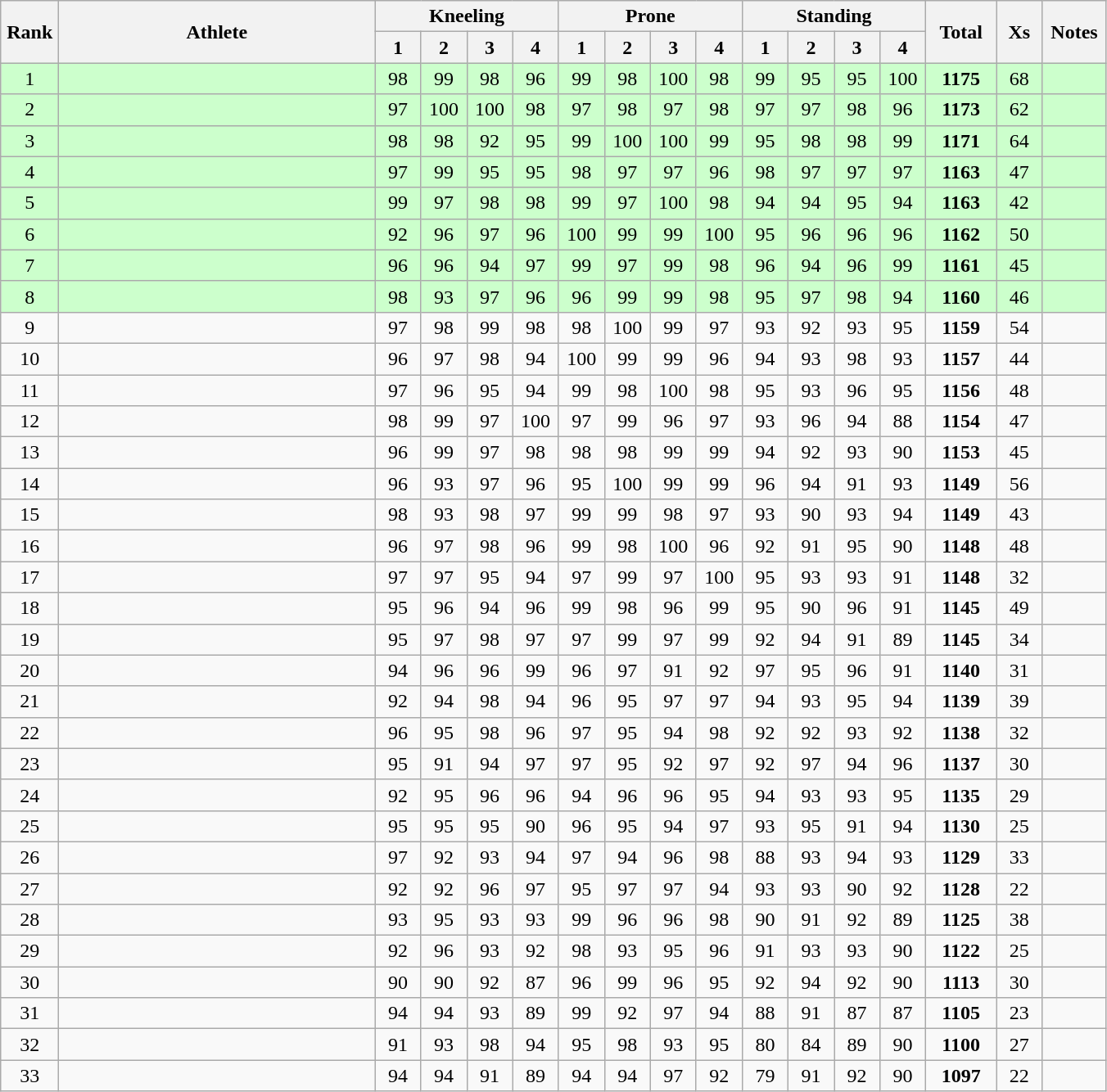<table class="wikitable" style="text-align:center">
<tr>
<th rowspan=2 width=40>Rank</th>
<th rowspan=2 width=250>Athlete</th>
<th colspan=4>Kneeling</th>
<th colspan=4>Prone</th>
<th colspan=4>Standing</th>
<th rowspan=2 width=50>Total</th>
<th rowspan=2 width=30>Xs</th>
<th rowspan=2 width=45>Notes</th>
</tr>
<tr>
<th width=30>1</th>
<th width=30>2</th>
<th width=30>3</th>
<th width=30>4</th>
<th width=30>1</th>
<th width=30>2</th>
<th width=30>3</th>
<th width=30>4</th>
<th width=30>1</th>
<th width=30>2</th>
<th width=30>3</th>
<th width=30>4</th>
</tr>
<tr bgcolor=#ccffcc>
<td>1</td>
<td align=left></td>
<td>98</td>
<td>99</td>
<td>98</td>
<td>96</td>
<td>99</td>
<td>98</td>
<td>100</td>
<td>98</td>
<td>99</td>
<td>95</td>
<td>95</td>
<td>100</td>
<td><strong>1175</strong></td>
<td>68</td>
<td></td>
</tr>
<tr bgcolor=#ccffcc>
<td>2</td>
<td align=left></td>
<td>97</td>
<td>100</td>
<td>100</td>
<td>98</td>
<td>97</td>
<td>98</td>
<td>97</td>
<td>98</td>
<td>97</td>
<td>97</td>
<td>98</td>
<td>96</td>
<td><strong>1173</strong></td>
<td>62</td>
<td></td>
</tr>
<tr bgcolor=#ccffcc>
<td>3</td>
<td align=left></td>
<td>98</td>
<td>98</td>
<td>92</td>
<td>95</td>
<td>99</td>
<td>100</td>
<td>100</td>
<td>99</td>
<td>95</td>
<td>98</td>
<td>98</td>
<td>99</td>
<td><strong>1171</strong></td>
<td>64</td>
<td></td>
</tr>
<tr bgcolor=#ccffcc>
<td>4</td>
<td align=left></td>
<td>97</td>
<td>99</td>
<td>95</td>
<td>95</td>
<td>98</td>
<td>97</td>
<td>97</td>
<td>96</td>
<td>98</td>
<td>97</td>
<td>97</td>
<td>97</td>
<td><strong>1163</strong></td>
<td>47</td>
<td></td>
</tr>
<tr bgcolor=#ccffcc>
<td>5</td>
<td align=left></td>
<td>99</td>
<td>97</td>
<td>98</td>
<td>98</td>
<td>99</td>
<td>97</td>
<td>100</td>
<td>98</td>
<td>94</td>
<td>94</td>
<td>95</td>
<td>94</td>
<td><strong>1163</strong></td>
<td>42</td>
<td></td>
</tr>
<tr bgcolor=#ccffcc>
<td>6</td>
<td align=left></td>
<td>92</td>
<td>96</td>
<td>97</td>
<td>96</td>
<td>100</td>
<td>99</td>
<td>99</td>
<td>100</td>
<td>95</td>
<td>96</td>
<td>96</td>
<td>96</td>
<td><strong>1162</strong></td>
<td>50</td>
<td></td>
</tr>
<tr bgcolor=#ccffcc>
<td>7</td>
<td align=left></td>
<td>96</td>
<td>96</td>
<td>94</td>
<td>97</td>
<td>99</td>
<td>97</td>
<td>99</td>
<td>98</td>
<td>96</td>
<td>94</td>
<td>96</td>
<td>99</td>
<td><strong>1161</strong></td>
<td>45</td>
<td></td>
</tr>
<tr bgcolor=#ccffcc>
<td>8</td>
<td align=left></td>
<td>98</td>
<td>93</td>
<td>97</td>
<td>96</td>
<td>96</td>
<td>99</td>
<td>99</td>
<td>98</td>
<td>95</td>
<td>97</td>
<td>98</td>
<td>94</td>
<td><strong>1160</strong></td>
<td>46</td>
<td></td>
</tr>
<tr>
<td>9</td>
<td align=left></td>
<td>97</td>
<td>98</td>
<td>99</td>
<td>98</td>
<td>98</td>
<td>100</td>
<td>99</td>
<td>97</td>
<td>93</td>
<td>92</td>
<td>93</td>
<td>95</td>
<td><strong>1159</strong></td>
<td>54</td>
<td></td>
</tr>
<tr>
<td>10</td>
<td align=left></td>
<td>96</td>
<td>97</td>
<td>98</td>
<td>94</td>
<td>100</td>
<td>99</td>
<td>99</td>
<td>96</td>
<td>94</td>
<td>93</td>
<td>98</td>
<td>93</td>
<td><strong>1157</strong></td>
<td>44</td>
<td></td>
</tr>
<tr>
<td>11</td>
<td align=left></td>
<td>97</td>
<td>96</td>
<td>95</td>
<td>94</td>
<td>99</td>
<td>98</td>
<td>100</td>
<td>98</td>
<td>95</td>
<td>93</td>
<td>96</td>
<td>95</td>
<td><strong>1156</strong></td>
<td>48</td>
<td></td>
</tr>
<tr>
<td>12</td>
<td align=left></td>
<td>98</td>
<td>99</td>
<td>97</td>
<td>100</td>
<td>97</td>
<td>99</td>
<td>96</td>
<td>97</td>
<td>93</td>
<td>96</td>
<td>94</td>
<td>88</td>
<td><strong>1154</strong></td>
<td>47</td>
<td></td>
</tr>
<tr>
<td>13</td>
<td align=left></td>
<td>96</td>
<td>99</td>
<td>97</td>
<td>98</td>
<td>98</td>
<td>98</td>
<td>99</td>
<td>99</td>
<td>94</td>
<td>92</td>
<td>93</td>
<td>90</td>
<td><strong>1153</strong></td>
<td>45</td>
<td></td>
</tr>
<tr>
<td>14</td>
<td align=left></td>
<td>96</td>
<td>93</td>
<td>97</td>
<td>96</td>
<td>95</td>
<td>100</td>
<td>99</td>
<td>99</td>
<td>96</td>
<td>94</td>
<td>91</td>
<td>93</td>
<td><strong>1149</strong></td>
<td>56</td>
<td></td>
</tr>
<tr>
<td>15</td>
<td align=left></td>
<td>98</td>
<td>93</td>
<td>98</td>
<td>97</td>
<td>99</td>
<td>99</td>
<td>98</td>
<td>97</td>
<td>93</td>
<td>90</td>
<td>93</td>
<td>94</td>
<td><strong>1149</strong></td>
<td>43</td>
<td></td>
</tr>
<tr>
<td>16</td>
<td align=left></td>
<td>96</td>
<td>97</td>
<td>98</td>
<td>96</td>
<td>99</td>
<td>98</td>
<td>100</td>
<td>96</td>
<td>92</td>
<td>91</td>
<td>95</td>
<td>90</td>
<td><strong>1148</strong></td>
<td>48</td>
<td></td>
</tr>
<tr>
<td>17</td>
<td align=left></td>
<td>97</td>
<td>97</td>
<td>95</td>
<td>94</td>
<td>97</td>
<td>99</td>
<td>97</td>
<td>100</td>
<td>95</td>
<td>93</td>
<td>93</td>
<td>91</td>
<td><strong>1148</strong></td>
<td>32</td>
<td></td>
</tr>
<tr>
<td>18</td>
<td align=left></td>
<td>95</td>
<td>96</td>
<td>94</td>
<td>96</td>
<td>99</td>
<td>98</td>
<td>96</td>
<td>99</td>
<td>95</td>
<td>90</td>
<td>96</td>
<td>91</td>
<td><strong>1145</strong></td>
<td>49</td>
<td></td>
</tr>
<tr>
<td>19</td>
<td align=left></td>
<td>95</td>
<td>97</td>
<td>98</td>
<td>97</td>
<td>97</td>
<td>99</td>
<td>97</td>
<td>99</td>
<td>92</td>
<td>94</td>
<td>91</td>
<td>89</td>
<td><strong>1145</strong></td>
<td>34</td>
<td></td>
</tr>
<tr>
<td>20</td>
<td align=left></td>
<td>94</td>
<td>96</td>
<td>96</td>
<td>99</td>
<td>96</td>
<td>97</td>
<td>91</td>
<td>92</td>
<td>97</td>
<td>95</td>
<td>96</td>
<td>91</td>
<td><strong>1140</strong></td>
<td>31</td>
<td></td>
</tr>
<tr>
<td>21</td>
<td align=left></td>
<td>92</td>
<td>94</td>
<td>98</td>
<td>94</td>
<td>96</td>
<td>95</td>
<td>97</td>
<td>97</td>
<td>94</td>
<td>93</td>
<td>95</td>
<td>94</td>
<td><strong>1139</strong></td>
<td>39</td>
<td></td>
</tr>
<tr>
<td>22</td>
<td align=left></td>
<td>96</td>
<td>95</td>
<td>98</td>
<td>96</td>
<td>97</td>
<td>95</td>
<td>94</td>
<td>98</td>
<td>92</td>
<td>92</td>
<td>93</td>
<td>92</td>
<td><strong>1138</strong></td>
<td>32</td>
<td></td>
</tr>
<tr>
<td>23</td>
<td align=left></td>
<td>95</td>
<td>91</td>
<td>94</td>
<td>97</td>
<td>97</td>
<td>95</td>
<td>92</td>
<td>97</td>
<td>92</td>
<td>97</td>
<td>94</td>
<td>96</td>
<td><strong>1137</strong></td>
<td>30</td>
<td></td>
</tr>
<tr>
<td>24</td>
<td align=left></td>
<td>92</td>
<td>95</td>
<td>96</td>
<td>96</td>
<td>94</td>
<td>96</td>
<td>96</td>
<td>95</td>
<td>94</td>
<td>93</td>
<td>93</td>
<td>95</td>
<td><strong>1135</strong></td>
<td>29</td>
<td></td>
</tr>
<tr>
<td>25</td>
<td align=left></td>
<td>95</td>
<td>95</td>
<td>95</td>
<td>90</td>
<td>96</td>
<td>95</td>
<td>94</td>
<td>97</td>
<td>93</td>
<td>95</td>
<td>91</td>
<td>94</td>
<td><strong>1130</strong></td>
<td>25</td>
<td></td>
</tr>
<tr>
<td>26</td>
<td align=left></td>
<td>97</td>
<td>92</td>
<td>93</td>
<td>94</td>
<td>97</td>
<td>94</td>
<td>96</td>
<td>98</td>
<td>88</td>
<td>93</td>
<td>94</td>
<td>93</td>
<td><strong>1129</strong></td>
<td>33</td>
<td></td>
</tr>
<tr>
<td>27</td>
<td align=left></td>
<td>92</td>
<td>92</td>
<td>96</td>
<td>97</td>
<td>95</td>
<td>97</td>
<td>97</td>
<td>94</td>
<td>93</td>
<td>93</td>
<td>90</td>
<td>92</td>
<td><strong>1128</strong></td>
<td>22</td>
<td></td>
</tr>
<tr>
<td>28</td>
<td align=left></td>
<td>93</td>
<td>95</td>
<td>93</td>
<td>93</td>
<td>99</td>
<td>96</td>
<td>96</td>
<td>98</td>
<td>90</td>
<td>91</td>
<td>92</td>
<td>89</td>
<td><strong>1125</strong></td>
<td>38</td>
<td></td>
</tr>
<tr>
<td>29</td>
<td align=left></td>
<td>92</td>
<td>96</td>
<td>93</td>
<td>92</td>
<td>98</td>
<td>93</td>
<td>95</td>
<td>96</td>
<td>91</td>
<td>93</td>
<td>93</td>
<td>90</td>
<td><strong>1122</strong></td>
<td>25</td>
<td></td>
</tr>
<tr>
<td>30</td>
<td align=left></td>
<td>90</td>
<td>90</td>
<td>92</td>
<td>87</td>
<td>96</td>
<td>99</td>
<td>96</td>
<td>95</td>
<td>92</td>
<td>94</td>
<td>92</td>
<td>90</td>
<td><strong>1113</strong></td>
<td>30</td>
<td></td>
</tr>
<tr>
<td>31</td>
<td align=left></td>
<td>94</td>
<td>94</td>
<td>93</td>
<td>89</td>
<td>99</td>
<td>92</td>
<td>97</td>
<td>94</td>
<td>88</td>
<td>91</td>
<td>87</td>
<td>87</td>
<td><strong>1105</strong></td>
<td>23</td>
<td></td>
</tr>
<tr>
<td>32</td>
<td align=left></td>
<td>91</td>
<td>93</td>
<td>98</td>
<td>94</td>
<td>95</td>
<td>98</td>
<td>93</td>
<td>95</td>
<td>80</td>
<td>84</td>
<td>89</td>
<td>90</td>
<td><strong>1100</strong></td>
<td>27</td>
<td></td>
</tr>
<tr>
<td>33</td>
<td align=left></td>
<td>94</td>
<td>94</td>
<td>91</td>
<td>89</td>
<td>94</td>
<td>94</td>
<td>97</td>
<td>92</td>
<td>79</td>
<td>91</td>
<td>92</td>
<td>90</td>
<td><strong>1097</strong></td>
<td>22</td>
<td></td>
</tr>
</table>
